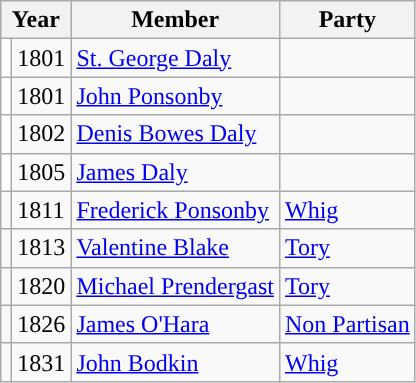<table class="wikitable">
<tr>
<th colspan="2">Year</th>
<th>Member</th>
<th>Party</th>
</tr>
<tr>
<td style="color:inherit;background-color: white"></td>
<td>1801</td>
<td><a href='#'>St. George Daly</a></td>
<td></td>
</tr>
<tr>
<td style="color:inherit;background-color: white"></td>
<td>1801</td>
<td><a href='#'>John Ponsonby</a></td>
<td></td>
</tr>
<tr>
<td style="color:inherit;background-color: white"></td>
<td>1802</td>
<td><a href='#'>Denis Bowes Daly</a></td>
<td></td>
</tr>
<tr>
<td style="color:inherit;background-color: white"></td>
<td>1805</td>
<td><a href='#'>James Daly</a></td>
<td></td>
</tr>
<tr>
<td style="color:inherit;background-color: "></td>
<td>1811</td>
<td><a href='#'>Frederick Ponsonby</a></td>
<td><a href='#'>Whig</a></td>
</tr>
<tr>
<td style="color:inherit;background-color: "></td>
<td>1813</td>
<td><a href='#'>Valentine Blake</a></td>
<td><a href='#'>Tory</a></td>
</tr>
<tr>
<td style="color:inherit;background-color: "></td>
<td>1820</td>
<td><a href='#'>Michael Prendergast</a></td>
<td><a href='#'>Tory</a></td>
</tr>
<tr>
<td style="color:inherit;background-color: "></td>
<td>1826</td>
<td><a href='#'>James O'Hara</a></td>
<td><a href='#'>Non Partisan</a></td>
</tr>
<tr>
<td style="color:inherit;background-color: "></td>
<td>1831</td>
<td><a href='#'>John Bodkin</a></td>
<td><a href='#'>Whig</a></td>
</tr>
</table>
